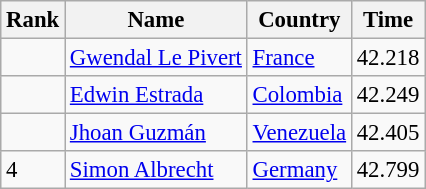<table class="wikitable" style="font-size:95%" style="text-align:center; width:35em;">
<tr>
<th>Rank</th>
<th>Name</th>
<th>Country</th>
<th>Time</th>
</tr>
<tr>
<td></td>
<td align=left><a href='#'>Gwendal Le Pivert</a></td>
<td align="left"> <a href='#'>France</a></td>
<td>42.218</td>
</tr>
<tr>
<td></td>
<td align=left><a href='#'>Edwin Estrada</a></td>
<td align="left"> <a href='#'>Colombia</a></td>
<td>42.249</td>
</tr>
<tr>
<td></td>
<td align=left><a href='#'>Jhoan Guzmán</a></td>
<td align="left"> <a href='#'>Venezuela</a></td>
<td>42.405</td>
</tr>
<tr>
<td>4</td>
<td align=left><a href='#'>Simon Albrecht</a></td>
<td align="left"> <a href='#'>Germany</a></td>
<td>42.799</td>
</tr>
</table>
